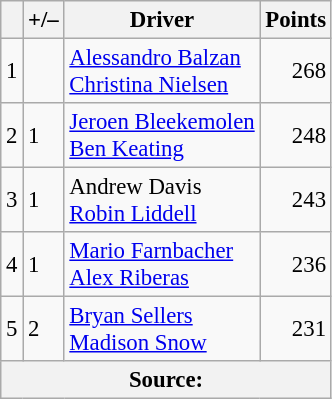<table class="wikitable" style="font-size: 95%;">
<tr>
<th scope="col"></th>
<th scope="col">+/–</th>
<th scope="col">Driver</th>
<th scope="col">Points</th>
</tr>
<tr>
<td align=center>1</td>
<td align="left"></td>
<td> <a href='#'>Alessandro Balzan</a><br> <a href='#'>Christina Nielsen</a></td>
<td align=right>268</td>
</tr>
<tr>
<td align=center>2</td>
<td align="left"> 1</td>
<td> <a href='#'>Jeroen Bleekemolen</a><br> <a href='#'>Ben Keating</a></td>
<td align=right>248</td>
</tr>
<tr>
<td align=center>3</td>
<td align="left"> 1</td>
<td> Andrew Davis<br> <a href='#'>Robin Liddell</a></td>
<td align=right>243</td>
</tr>
<tr>
<td align=center>4</td>
<td align="left"> 1</td>
<td> <a href='#'>Mario Farnbacher</a><br> <a href='#'>Alex Riberas</a></td>
<td align=right>236</td>
</tr>
<tr>
<td align=center>5</td>
<td align="left"> 2</td>
<td> <a href='#'>Bryan Sellers</a><br> <a href='#'>Madison Snow</a></td>
<td align=right>231</td>
</tr>
<tr>
<th colspan=5>Source:</th>
</tr>
</table>
